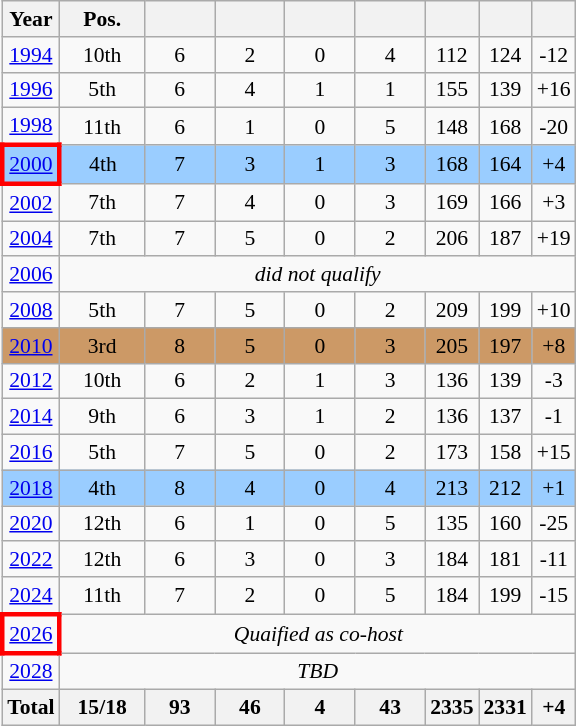<table class="wikitable" style="text-align: center;font-size:90%;">
<tr>
<th>Year</th>
<th width=50>Pos.</th>
<th width=40></th>
<th width=40></th>
<th width=40></th>
<th width=40></th>
<th></th>
<th></th>
<th></th>
</tr>
<tr>
<td> <a href='#'>1994</a></td>
<td>10th</td>
<td>6</td>
<td>2</td>
<td>0</td>
<td>4</td>
<td>112</td>
<td>124</td>
<td>-12</td>
</tr>
<tr>
<td> <a href='#'>1996</a></td>
<td>5th</td>
<td>6</td>
<td>4</td>
<td>1</td>
<td>1</td>
<td>155</td>
<td>139</td>
<td>+16</td>
</tr>
<tr>
<td> <a href='#'>1998</a></td>
<td>11th</td>
<td>6</td>
<td>1</td>
<td>0</td>
<td>5</td>
<td>148</td>
<td>168</td>
<td>-20</td>
</tr>
<tr style="background:#9acdff;">
<td style="border: 3px solid red"> <a href='#'>2000</a></td>
<td>4th</td>
<td>7</td>
<td>3</td>
<td>1</td>
<td>3</td>
<td>168</td>
<td>164</td>
<td>+4</td>
</tr>
<tr>
<td> <a href='#'>2002</a></td>
<td>7th</td>
<td>7</td>
<td>4</td>
<td>0</td>
<td>3</td>
<td>169</td>
<td>166</td>
<td>+3</td>
</tr>
<tr>
<td> <a href='#'>2004</a></td>
<td>7th</td>
<td>7</td>
<td>5</td>
<td>0</td>
<td>2</td>
<td>206</td>
<td>187</td>
<td>+19</td>
</tr>
<tr>
<td> <a href='#'>2006</a></td>
<td colspan="8"><em>did not qualify</em></td>
</tr>
<tr>
<td> <a href='#'>2008</a></td>
<td>5th</td>
<td>7</td>
<td>5</td>
<td>0</td>
<td>2</td>
<td>209</td>
<td>199</td>
<td>+10</td>
</tr>
<tr bgcolor=cc9966>
<td>  <a href='#'>2010</a></td>
<td>3rd </td>
<td>8</td>
<td>5</td>
<td>0</td>
<td>3</td>
<td>205</td>
<td>197</td>
<td>+8</td>
</tr>
<tr>
<td> <a href='#'>2012</a></td>
<td>10th</td>
<td>6</td>
<td>2</td>
<td>1</td>
<td>3</td>
<td>136</td>
<td>139</td>
<td>-3</td>
</tr>
<tr>
<td>  <a href='#'>2014</a></td>
<td>9th</td>
<td>6</td>
<td>3</td>
<td>1</td>
<td>2</td>
<td>136</td>
<td>137</td>
<td>-1</td>
</tr>
<tr>
<td> <a href='#'>2016</a></td>
<td>5th</td>
<td>7</td>
<td>5</td>
<td>0</td>
<td>2</td>
<td>173</td>
<td>158</td>
<td>+15</td>
</tr>
<tr style="background:#9acdff;">
<td> <a href='#'>2018</a></td>
<td>4th</td>
<td>8</td>
<td>4</td>
<td>0</td>
<td>4</td>
<td>213</td>
<td>212</td>
<td>+1</td>
</tr>
<tr>
<td> <a href='#'>2020</a></td>
<td>12th</td>
<td>6</td>
<td>1</td>
<td>0</td>
<td>5</td>
<td>135</td>
<td>160</td>
<td>-25</td>
</tr>
<tr>
<td> <a href='#'>2022</a></td>
<td>12th</td>
<td>6</td>
<td>3</td>
<td>0</td>
<td>3</td>
<td>184</td>
<td>181</td>
<td>-11</td>
</tr>
<tr>
<td> <a href='#'>2024</a></td>
<td>11th</td>
<td>7</td>
<td>2</td>
<td>0</td>
<td>5</td>
<td>184</td>
<td>199</td>
<td>-15</td>
</tr>
<tr>
<td style="border: 3px solid red"> <a href='#'>2026</a></td>
<td colspan="8"><em>Quaified as co-host</em></td>
</tr>
<tr>
<td> <a href='#'>2028</a></td>
<td colspan="8"><em>TBD</em></td>
</tr>
<tr>
<th>Total</th>
<th>15/18</th>
<th>93</th>
<th>46</th>
<th>4</th>
<th>43</th>
<th>2335</th>
<th>2331</th>
<th>+4</th>
</tr>
</table>
